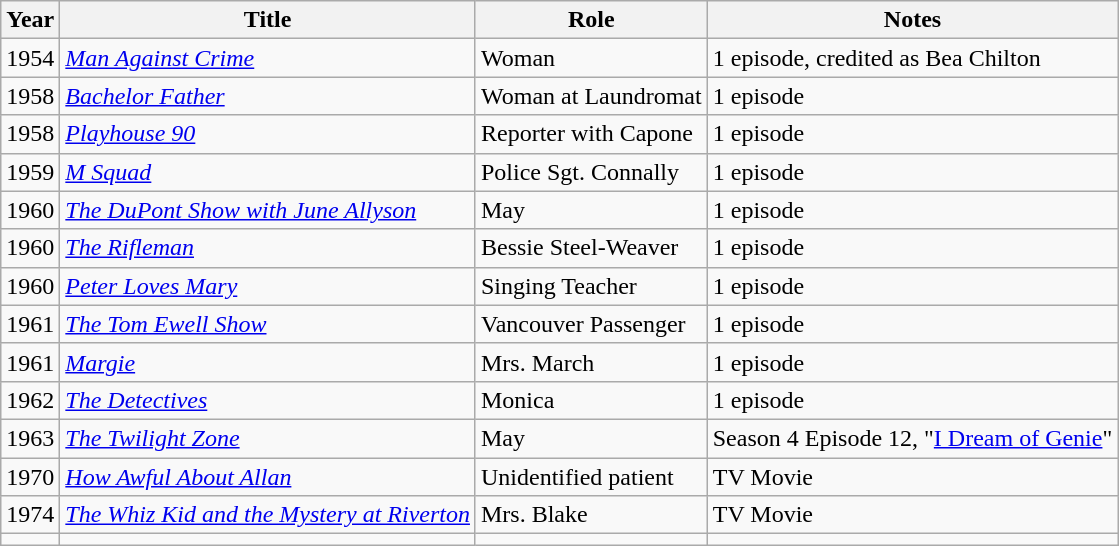<table class="wikitable sortable">
<tr>
<th>Year</th>
<th>Title</th>
<th>Role</th>
<th>Notes</th>
</tr>
<tr>
<td>1954</td>
<td><em><a href='#'>Man Against Crime</a></em></td>
<td>Woman</td>
<td>1 episode, credited as Bea Chilton</td>
</tr>
<tr>
<td>1958</td>
<td><a href='#'><em>Bachelor Father</em></a></td>
<td>Woman at Laundromat</td>
<td>1 episode</td>
</tr>
<tr>
<td>1958</td>
<td><em><a href='#'>Playhouse 90</a></em></td>
<td>Reporter with Capone</td>
<td>1 episode</td>
</tr>
<tr>
<td>1959</td>
<td><em><a href='#'>M Squad</a></em></td>
<td>Police Sgt. Connally</td>
<td>1 episode</td>
</tr>
<tr>
<td>1960</td>
<td><em><a href='#'>The DuPont Show with June Allyson</a></em></td>
<td>May</td>
<td>1 episode</td>
</tr>
<tr>
<td>1960</td>
<td><em><a href='#'>The Rifleman</a></em></td>
<td>Bessie Steel-Weaver</td>
<td>1 episode</td>
</tr>
<tr>
<td>1960</td>
<td><em><a href='#'>Peter Loves Mary</a></em></td>
<td>Singing Teacher</td>
<td>1 episode</td>
</tr>
<tr>
<td>1961</td>
<td><em><a href='#'>The Tom Ewell Show</a></em></td>
<td>Vancouver Passenger</td>
<td>1 episode</td>
</tr>
<tr>
<td>1961</td>
<td><a href='#'><em>Margie</em></a></td>
<td>Mrs. March</td>
<td>1 episode</td>
</tr>
<tr>
<td>1962</td>
<td><a href='#'><em>The Detectives</em></a></td>
<td>Monica</td>
<td>1 episode</td>
</tr>
<tr>
<td>1963</td>
<td><a href='#'><em>The Twilight Zone</em></a></td>
<td>May</td>
<td>Season 4 Episode 12, "<a href='#'>I Dream of Genie</a>"</td>
</tr>
<tr>
<td>1970</td>
<td><em><a href='#'>How Awful About Allan</a></em></td>
<td>Unidentified patient</td>
<td>TV Movie</td>
</tr>
<tr>
<td>1974</td>
<td><em><a href='#'>The Whiz Kid and the Mystery at Riverton</a></em></td>
<td>Mrs. Blake</td>
<td>TV Movie</td>
</tr>
<tr>
<td></td>
<td></td>
<td></td>
<td></td>
</tr>
</table>
